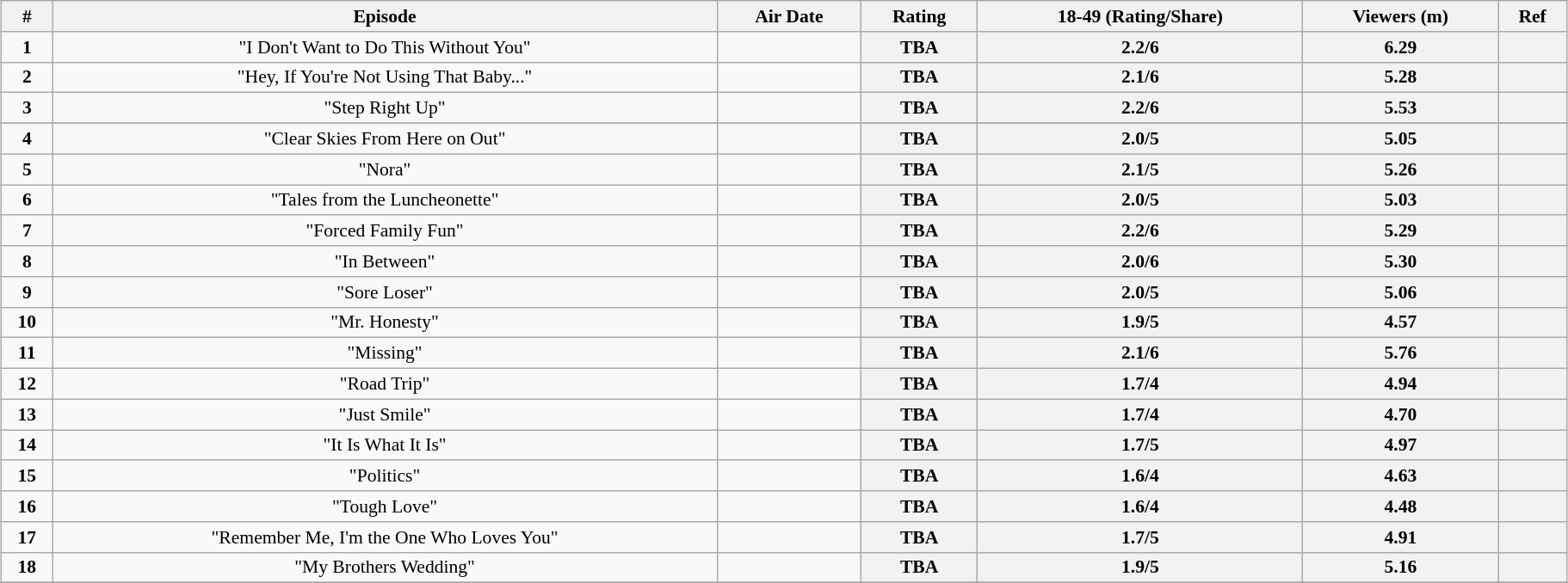<table class="wikitable" style="font-size:90%; text-align:center; width: 96%; margin-left: auto; margin-right: auto;">
<tr>
<th>#</th>
<th>Episode</th>
<th>Air Date</th>
<th>Rating</th>
<th>18-49 (Rating/Share)</th>
<th>Viewers (m)</th>
<th>Ref</th>
</tr>
<tr>
<td style="text-align:center"><strong>1</strong></td>
<td>"I Don't Want to Do This Without You"</td>
<td></td>
<th style="text-align:center">TBA</th>
<th style="text-align:center">2.2/6</th>
<th style="text-align:center">6.29</th>
<th style="text-align:center"></th>
</tr>
<tr>
<td style="text-align:center"><strong>2</strong></td>
<td>"Hey, If You're Not Using That Baby..."</td>
<td></td>
<th style="text-align:center">TBA</th>
<th style="text-align:center">2.1/6</th>
<th style="text-align:center">5.28</th>
<th style="text-align:center"></th>
</tr>
<tr>
<td style="text-align:center"><strong>3</strong></td>
<td>"Step Right Up"</td>
<td></td>
<th style="text-align:center">TBA</th>
<th style="text-align:center">2.2/6</th>
<th style="text-align:center">5.53</th>
<th style="text-align:center"></th>
</tr>
<tr>
</tr>
<tr>
<td style="text-align:center"><strong>4</strong></td>
<td>"Clear Skies From Here on Out"</td>
<td></td>
<th style="text-align:center">TBA</th>
<th style="text-align:center">2.0/5</th>
<th style="text-align:center">5.05</th>
<th style="text-align:center"></th>
</tr>
<tr>
<td style="text-align:center"><strong>5</strong></td>
<td>"Nora"</td>
<td></td>
<th style="text-align:center">TBA</th>
<th style="text-align:center">2.1/5</th>
<th style="text-align:center">5.26</th>
<th style="text-align:center"></th>
</tr>
<tr>
<td style="text-align:center"><strong>6</strong></td>
<td>"Tales from the Luncheonette"</td>
<td></td>
<th style="text-align:center">TBA</th>
<th style="text-align:center">2.0/5</th>
<th style="text-align:center">5.03</th>
<th style="text-align:center"></th>
</tr>
<tr>
<td style="text-align:center"><strong>7</strong></td>
<td>"Forced Family Fun"</td>
<td></td>
<th style="text-align:center">TBA</th>
<th style="text-align:center">2.2/6</th>
<th style="text-align:center">5.29</th>
<th style="text-align:center"></th>
</tr>
<tr>
<td style="text-align:center"><strong>8</strong></td>
<td>"In Between"</td>
<td></td>
<th style="text-align:center">TBA</th>
<th style="text-align:center">2.0/6</th>
<th style="text-align:center">5.30</th>
<th style="text-align:center"></th>
</tr>
<tr>
<td style="text-align:center"><strong>9</strong></td>
<td>"Sore Loser"</td>
<td></td>
<th style="text-align:center">TBA</th>
<th style="text-align:center">2.0/5</th>
<th style="text-align:center">5.06</th>
<th style="text-align:center"></th>
</tr>
<tr>
<td style="text-align:center"><strong>10</strong></td>
<td>"Mr. Honesty"</td>
<td></td>
<th style="text-align:center">TBA</th>
<th style="text-align:center">1.9/5</th>
<th style="text-align:center">4.57</th>
<th style="text-align:center"></th>
</tr>
<tr>
<td style="text-align:center"><strong>11</strong></td>
<td>"Missing"</td>
<td></td>
<th style="text-align:center">TBA</th>
<th style="text-align:center">2.1/6</th>
<th style="text-align:center">5.76</th>
<th style="text-align:center"></th>
</tr>
<tr>
<td style="text-align:center"><strong>12</strong></td>
<td>"Road Trip"</td>
<td></td>
<th style="text-align:center">TBA</th>
<th style="text-align:center">1.7/4</th>
<th style="text-align:center">4.94</th>
<th style="text-align:center"></th>
</tr>
<tr>
<td style="text-align:center"><strong>13</strong></td>
<td>"Just Smile"</td>
<td></td>
<th style="text-align:center">TBA</th>
<th style="text-align:center">1.7/4</th>
<th style="text-align:center">4.70</th>
<th style="text-align:center"></th>
</tr>
<tr>
<td style="text-align:center"><strong>14</strong></td>
<td>"It Is What It Is"</td>
<td></td>
<th style="text-align:center">TBA</th>
<th style="text-align:center">1.7/5</th>
<th style="text-align:center">4.97</th>
<th style="text-align:center"></th>
</tr>
<tr>
<td style="text-align:center"><strong>15</strong></td>
<td>"Politics"</td>
<td></td>
<th style="text-align:center">TBA</th>
<th style="text-align:center">1.6/4</th>
<th style="text-align:center">4.63</th>
<th style="text-align:center"></th>
</tr>
<tr>
<td style="text-align:center"><strong>16</strong></td>
<td>"Tough Love"</td>
<td></td>
<th style="text-align:center">TBA</th>
<th style="text-align:center">1.6/4</th>
<th style="text-align:center">4.48</th>
<th style="text-align:center"></th>
</tr>
<tr>
<td style="text-align:center"><strong>17</strong></td>
<td>"Remember Me, I'm the One Who Loves You"</td>
<td></td>
<th style="text-align:center">TBA</th>
<th style="text-align:center">1.7/5</th>
<th style="text-align:center">4.91</th>
<th style="text-align:center"></th>
</tr>
<tr>
<td style="text-align:center"><strong>18</strong></td>
<td>"My Brothers Wedding"</td>
<td></td>
<th style="text-align:center">TBA</th>
<th style="text-align:center">1.9/5</th>
<th style="text-align:center">5.16</th>
<th style="text-align:center"></th>
</tr>
<tr>
</tr>
</table>
